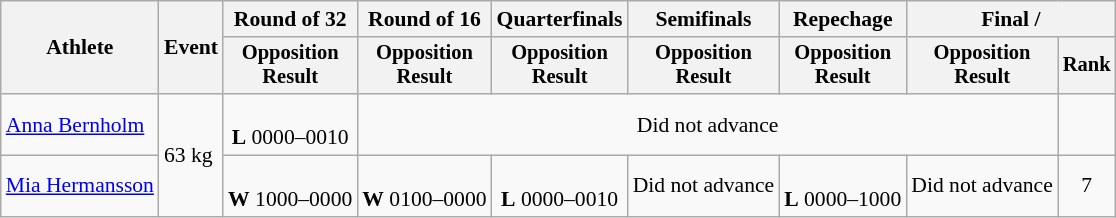<table class="wikitable" style="font-size:90%">
<tr>
<th rowspan="2">Athlete</th>
<th rowspan="2">Event</th>
<th>Round of 32</th>
<th>Round of 16</th>
<th>Quarterfinals</th>
<th>Semifinals</th>
<th>Repechage</th>
<th colspan=2>Final / </th>
</tr>
<tr style="font-size:95%">
<th>Opposition<br>Result</th>
<th>Opposition<br>Result</th>
<th>Opposition<br>Result</th>
<th>Opposition<br>Result</th>
<th>Opposition<br>Result</th>
<th>Opposition<br>Result</th>
<th>Rank</th>
</tr>
<tr align=center>
<td align=left><a href='#'>Anna Bernholm</a></td>
<td align=left rowspan=2>63 kg</td>
<td><br><strong>L</strong> 0000–0010</td>
<td colspan=5>Did not advance</td>
<td></td>
</tr>
<tr align=center>
<td align=left><a href='#'>Mia Hermansson</a></td>
<td><br><strong>W</strong> 1000–0000</td>
<td><br><strong>W</strong> 0100–0000</td>
<td><br><strong>L</strong> 0000–0010</td>
<td>Did not advance</td>
<td><br><strong>L</strong> 0000–1000</td>
<td>Did not advance</td>
<td>7</td>
</tr>
</table>
